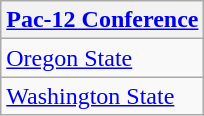<table class="wikitable">
<tr>
<th><a href='#'>Pac-12 Conference</a></th>
</tr>
<tr>
<td><a href='#'>Oregon State</a></td>
</tr>
<tr>
<td><a href='#'>Washington State</a></td>
</tr>
</table>
